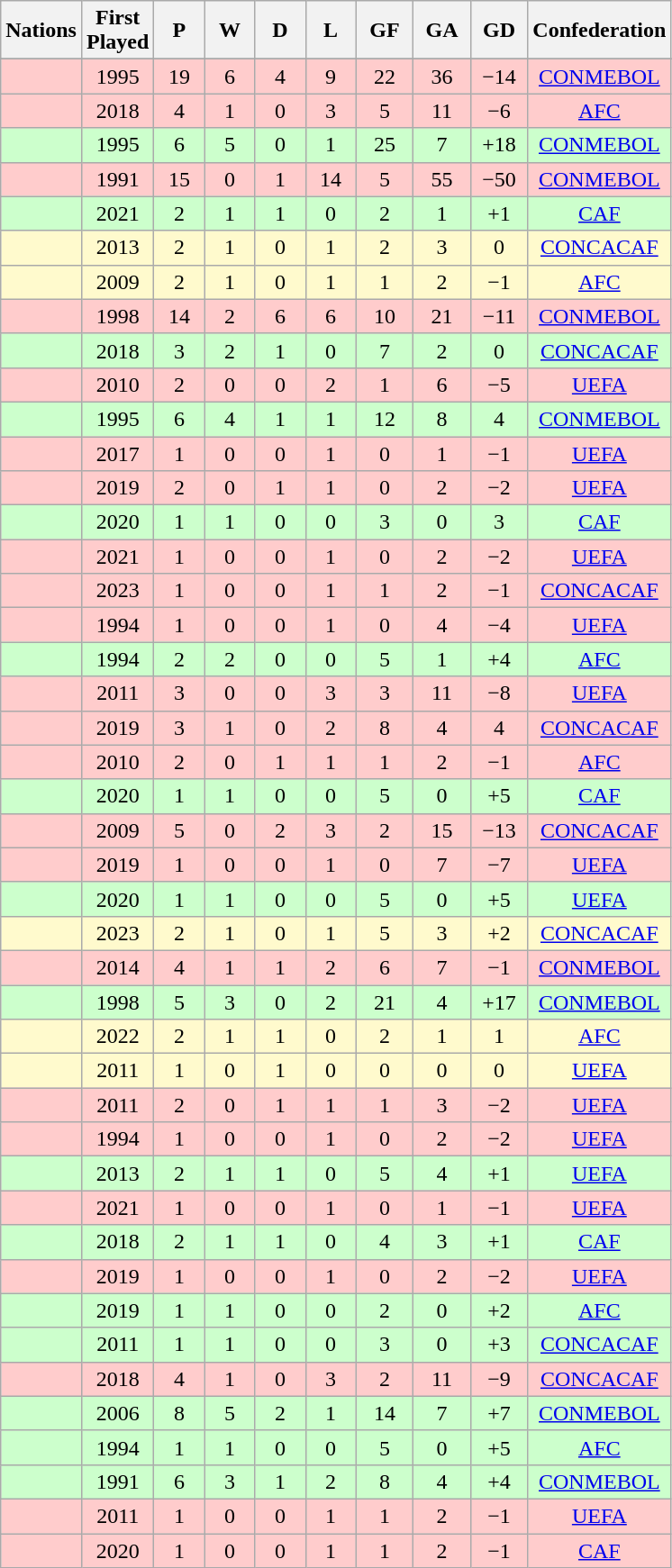<table class="wikitable sortable" style="text-align:center;">
<tr>
<th>Nations</th>
<th width=40>First Played</th>
<th width=30>P</th>
<th width=30>W</th>
<th width=30>D</th>
<th width=30>L</th>
<th width=35>GF</th>
<th width=35>GA</th>
<th width=35>GD</th>
<th>Confederation</th>
</tr>
<tr>
</tr>
<tr bgcolor=#FFCCCC>
<td align=left></td>
<td>1995</td>
<td>19</td>
<td>6</td>
<td>4</td>
<td>9</td>
<td>22</td>
<td>36</td>
<td>−14</td>
<td><a href='#'>CONMEBOL</a></td>
</tr>
<tr bgcolor=#FFCCCC>
<td align=left></td>
<td>2018</td>
<td>4</td>
<td>1</td>
<td>0</td>
<td>3</td>
<td>5</td>
<td>11</td>
<td>−6</td>
<td><a href='#'>AFC</a></td>
</tr>
<tr bgcolor=#CCFFCC>
<td align=left></td>
<td>1995</td>
<td>6</td>
<td>5</td>
<td>0</td>
<td>1</td>
<td>25</td>
<td>7</td>
<td>+18</td>
<td><a href='#'>CONMEBOL</a></td>
</tr>
<tr bgcolor=#FFCCCC>
<td align=left></td>
<td>1991</td>
<td>15</td>
<td>0</td>
<td>1</td>
<td>14</td>
<td>5</td>
<td>55</td>
<td>−50</td>
<td><a href='#'>CONMEBOL</a></td>
</tr>
<tr bgcolor=#CCFFCC>
<td align=left></td>
<td>2021</td>
<td>2</td>
<td>1</td>
<td>1</td>
<td>0</td>
<td>2</td>
<td>1</td>
<td>+1</td>
<td><a href='#'>CAF</a></td>
</tr>
<tr bgcolor=#FFFACD>
<td align=left></td>
<td>2013</td>
<td>2</td>
<td>1</td>
<td>0</td>
<td>1</td>
<td>2</td>
<td>3</td>
<td>0</td>
<td><a href='#'>CONCACAF</a></td>
</tr>
<tr bgcolor=#FFFACD>
<td align=left></td>
<td>2009</td>
<td>2</td>
<td>1</td>
<td>0</td>
<td>1</td>
<td>1</td>
<td>2</td>
<td>−1</td>
<td><a href='#'>AFC</a></td>
</tr>
<tr bgcolor=#FFCCCC>
<td align=left></td>
<td>1998</td>
<td>14</td>
<td>2</td>
<td>6</td>
<td>6</td>
<td>10</td>
<td>21</td>
<td>−11</td>
<td><a href='#'>CONMEBOL</a></td>
</tr>
<tr bgcolor=#CCFFCC>
<td align=left></td>
<td>2018</td>
<td>3</td>
<td>2</td>
<td>1</td>
<td>0</td>
<td>7</td>
<td>2</td>
<td>0</td>
<td><a href='#'>CONCACAF</a></td>
</tr>
<tr bgcolor=#FFCCCC>
<td align=left></td>
<td>2010</td>
<td>2</td>
<td>0</td>
<td>0</td>
<td>2</td>
<td>1</td>
<td>6</td>
<td>−5</td>
<td><a href='#'>UEFA</a></td>
</tr>
<tr bgcolor=#CCFFCC>
<td align=left></td>
<td>1995</td>
<td>6</td>
<td>4</td>
<td>1</td>
<td>1</td>
<td>12</td>
<td>8</td>
<td>4</td>
<td><a href='#'>CONMEBOL</a></td>
</tr>
<tr bgcolor=#FFCCCC>
<td align=left></td>
<td>2017</td>
<td>1</td>
<td>0</td>
<td>0</td>
<td>1</td>
<td>0</td>
<td>1</td>
<td>−1</td>
<td><a href='#'>UEFA</a></td>
</tr>
<tr bgcolor=#FFCCCC>
<td align=left></td>
<td>2019</td>
<td>2</td>
<td>0</td>
<td>1</td>
<td>1</td>
<td>0</td>
<td>2</td>
<td>−2</td>
<td><a href='#'>UEFA</a></td>
</tr>
<tr bgcolor=#CCFFCC>
<td align=left></td>
<td>2020</td>
<td>1</td>
<td>1</td>
<td>0</td>
<td>0</td>
<td>3</td>
<td>0</td>
<td>3</td>
<td><a href='#'>CAF</a></td>
</tr>
<tr bgcolor=#FFCCCC>
<td align=left></td>
<td>2021</td>
<td>1</td>
<td>0</td>
<td>0</td>
<td>1</td>
<td>0</td>
<td>2</td>
<td>−2</td>
<td><a href='#'>UEFA</a></td>
</tr>
<tr bgcolor=#FFCCCC>
<td align=left></td>
<td>2023</td>
<td>1</td>
<td>0</td>
<td>0</td>
<td>1</td>
<td>1</td>
<td>2</td>
<td>−1</td>
<td><a href='#'>CONCACAF</a></td>
</tr>
<tr bgcolor=#FFCCCC>
<td align=left></td>
<td>1994</td>
<td>1</td>
<td>0</td>
<td>0</td>
<td>1</td>
<td>0</td>
<td>4</td>
<td>−4</td>
<td><a href='#'>UEFA</a></td>
</tr>
<tr bgcolor=#CCFFCC>
<td align=left></td>
<td>1994</td>
<td>2</td>
<td>2</td>
<td>0</td>
<td>0</td>
<td>5</td>
<td>1</td>
<td>+4</td>
<td><a href='#'>AFC</a></td>
</tr>
<tr bgcolor=#FFCCCC>
<td align=left></td>
<td>2011</td>
<td>3</td>
<td>0</td>
<td>0</td>
<td>3</td>
<td>3</td>
<td>11</td>
<td>−8</td>
<td><a href='#'>UEFA</a></td>
</tr>
<tr bgcolor=#FFCCCC>
<td align=left></td>
<td>2019</td>
<td>3</td>
<td>1</td>
<td>0</td>
<td>2</td>
<td>8</td>
<td>4</td>
<td>4</td>
<td><a href='#'>CONCACAF</a></td>
</tr>
<tr bgcolor=#FFCCCC>
<td align=left></td>
<td>2010</td>
<td>2</td>
<td>0</td>
<td>1</td>
<td>1</td>
<td>1</td>
<td>2</td>
<td>−1</td>
<td><a href='#'>AFC</a></td>
</tr>
<tr bgcolor=#CCFFCC>
<td align=left></td>
<td>2020</td>
<td>1</td>
<td>1</td>
<td>0</td>
<td>0</td>
<td>5</td>
<td>0</td>
<td>+5</td>
<td><a href='#'>CAF</a></td>
</tr>
<tr bgcolor=#FFCCCC>
<td align=left></td>
<td>2009</td>
<td>5</td>
<td>0</td>
<td>2</td>
<td>3</td>
<td>2</td>
<td>15</td>
<td>−13</td>
<td><a href='#'>CONCACAF</a></td>
</tr>
<tr bgcolor=#FFCCCC>
<td align=left></td>
<td>2019</td>
<td>1</td>
<td>0</td>
<td>0</td>
<td>1</td>
<td>0</td>
<td>7</td>
<td>−7</td>
<td><a href='#'>UEFA</a></td>
</tr>
<tr bgcolor=#CCFFCC>
<td align=left></td>
<td>2020</td>
<td>1</td>
<td>1</td>
<td>0</td>
<td>0</td>
<td>5</td>
<td>0</td>
<td>+5</td>
<td><a href='#'>UEFA</a></td>
</tr>
<tr bgcolor=#FFFACD>
<td align=left></td>
<td>2023</td>
<td>2</td>
<td>1</td>
<td>0</td>
<td>1</td>
<td>5</td>
<td>3</td>
<td>+2</td>
<td><a href='#'>CONCACAF</a></td>
</tr>
<tr bgcolor=#FFCCCC>
<td align=left></td>
<td>2014</td>
<td>4</td>
<td>1</td>
<td>1</td>
<td>2</td>
<td>6</td>
<td>7</td>
<td>−1</td>
<td><a href='#'>CONMEBOL</a></td>
</tr>
<tr bgcolor=#CCFFCC>
<td align=left></td>
<td>1998</td>
<td>5</td>
<td>3</td>
<td>0</td>
<td>2</td>
<td>21</td>
<td>4</td>
<td>+17</td>
<td><a href='#'>CONMEBOL</a></td>
</tr>
<tr bgcolor=#FFFACD>
<td align=left></td>
<td>2022</td>
<td>2</td>
<td>1</td>
<td>1</td>
<td>0</td>
<td>2</td>
<td>1</td>
<td>1</td>
<td><a href='#'>AFC</a></td>
</tr>
<tr bgcolor=#FFFACD>
<td align=left></td>
<td>2011</td>
<td>1</td>
<td>0</td>
<td>1</td>
<td>0</td>
<td>0</td>
<td>0</td>
<td>0</td>
<td><a href='#'>UEFA</a></td>
</tr>
<tr bgcolor=#FFCCCC>
<td align=left></td>
<td>2011</td>
<td>2</td>
<td>0</td>
<td>1</td>
<td>1</td>
<td>1</td>
<td>3</td>
<td>−2</td>
<td><a href='#'>UEFA</a></td>
</tr>
<tr bgcolor=#FFCCCC>
<td align=left></td>
<td>1994</td>
<td>1</td>
<td>0</td>
<td>0</td>
<td>1</td>
<td>0</td>
<td>2</td>
<td>−2</td>
<td><a href='#'>UEFA</a></td>
</tr>
<tr bgcolor=#CCFFCC>
<td align=left></td>
<td>2013</td>
<td>2</td>
<td>1</td>
<td>1</td>
<td>0</td>
<td>5</td>
<td>4</td>
<td>+1</td>
<td><a href='#'>UEFA</a></td>
</tr>
<tr bgcolor=#FFCCCC>
<td align=left></td>
<td>2021</td>
<td>1</td>
<td>0</td>
<td>0</td>
<td>1</td>
<td>0</td>
<td>1</td>
<td>−1</td>
<td><a href='#'>UEFA</a></td>
</tr>
<tr bgcolor=#CCFFCC>
<td align=left></td>
<td>2018</td>
<td>2</td>
<td>1</td>
<td>1</td>
<td>0</td>
<td>4</td>
<td>3</td>
<td>+1</td>
<td><a href='#'>CAF</a></td>
</tr>
<tr bgcolor=#FFCCCC>
<td align=left></td>
<td>2019</td>
<td>1</td>
<td>0</td>
<td>0</td>
<td>1</td>
<td>0</td>
<td>2</td>
<td>−2</td>
<td><a href='#'>UEFA</a></td>
</tr>
<tr bgcolor=#CCFFCC>
<td align=left></td>
<td>2019</td>
<td>1</td>
<td>1</td>
<td>0</td>
<td>0</td>
<td>2</td>
<td>0</td>
<td>+2</td>
<td><a href='#'>AFC</a></td>
</tr>
<tr bgcolor=#CCFFCC>
<td align=left></td>
<td>2011</td>
<td>1</td>
<td>1</td>
<td>0</td>
<td>0</td>
<td>3</td>
<td>0</td>
<td>+3</td>
<td><a href='#'>CONCACAF</a></td>
</tr>
<tr bgcolor=#FFCCCC>
<td align=left></td>
<td>2018</td>
<td>4</td>
<td>1</td>
<td>0</td>
<td>3</td>
<td>2</td>
<td>11</td>
<td>−9</td>
<td><a href='#'>CONCACAF</a></td>
</tr>
<tr bgcolor=#CCFFCC>
<td align=left></td>
<td>2006</td>
<td>8</td>
<td>5</td>
<td>2</td>
<td>1</td>
<td>14</td>
<td>7</td>
<td>+7</td>
<td><a href='#'>CONMEBOL</a></td>
</tr>
<tr bgcolor=#CCFFCC>
<td align=left></td>
<td>1994</td>
<td>1</td>
<td>1</td>
<td>0</td>
<td>0</td>
<td>5</td>
<td>0</td>
<td>+5</td>
<td><a href='#'>AFC</a></td>
</tr>
<tr bgcolor=#CCFFCC>
<td align=left></td>
<td>1991</td>
<td>6</td>
<td>3</td>
<td>1</td>
<td>2</td>
<td>8</td>
<td>4</td>
<td>+4</td>
<td><a href='#'>CONMEBOL</a></td>
</tr>
<tr bgcolor=#FFCCCC>
<td align=left></td>
<td>2011</td>
<td>1</td>
<td>0</td>
<td>0</td>
<td>1</td>
<td>1</td>
<td>2</td>
<td>−1</td>
<td><a href='#'>UEFA</a></td>
</tr>
<tr bgcolor=#FFCCCC>
<td align=left></td>
<td>2020</td>
<td>1</td>
<td>0</td>
<td>0</td>
<td>1</td>
<td>1</td>
<td>2</td>
<td>−1</td>
<td><a href='#'>CAF</a></td>
</tr>
</table>
